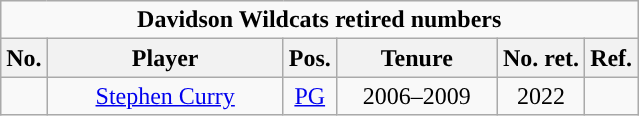<table class="wikitable sortable" style="text-align:center">
<tr>
<td colspan=6><strong>Davidson Wildcats retired numbers</strong></td>
</tr>
<tr>
<th width=px>No.</th>
<th width=150px>Player</th>
<th width=px>Pos.</th>
<th width=100px>Tenure</th>
<th width=px>No. ret.</th>
<th width=px>Ref.</th>
</tr>
<tr>
<td></td>
<td><a href='#'>Stephen Curry</a></td>
<td><a href='#'>PG</a></td>
<td>2006–2009</td>
<td>2022</td>
<td></td>
</tr>
</table>
